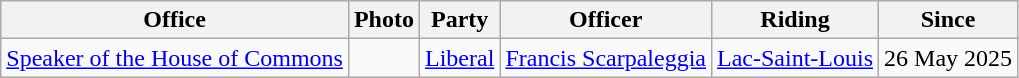<table class="wikitable">
<tr>
<th>Office</th>
<th>Photo</th>
<th>Party</th>
<th>Officer</th>
<th>Riding</th>
<th>Since</th>
</tr>
<tr>
<td><a href='#'>Speaker of the House of Commons</a></td>
<td></td>
<td><a href='#'>Liberal</a></td>
<td><a href='#'>Francis Scarpaleggia</a></td>
<td><a href='#'>Lac-Saint-Louis</a></td>
<td>26 May 2025</td>
</tr>
</table>
